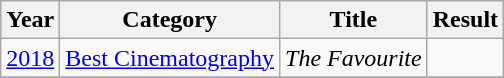<table class="wikitable">
<tr>
<th>Year</th>
<th>Category</th>
<th>Title</th>
<th>Result</th>
</tr>
<tr>
<td><a href='#'>2018</a></td>
<td><a href='#'>Best Cinematography</a></td>
<td><em>The Favourite</em></td>
<td></td>
</tr>
<tr>
</tr>
</table>
